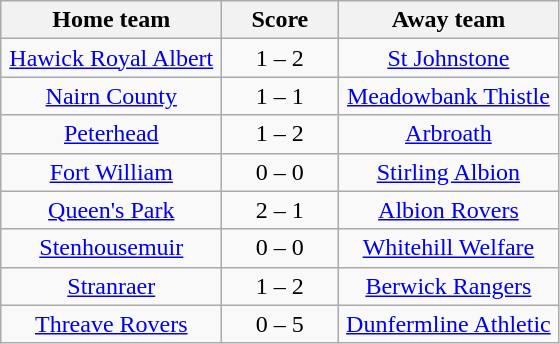<table class="wikitable" style="text-align: center">
<tr>
<th width=140>Home team</th>
<th width=70>Score</th>
<th width=140>Away team</th>
</tr>
<tr>
<td><a href='#'>Hawick Royal Albert</a></td>
<td>1 – 2</td>
<td><a href='#'>St Johnstone</a></td>
</tr>
<tr>
<td><a href='#'>Nairn County</a></td>
<td>1 – 1</td>
<td><a href='#'>Meadowbank Thistle</a></td>
</tr>
<tr>
<td><a href='#'>Peterhead</a></td>
<td>1 – 2</td>
<td><a href='#'>Arbroath</a></td>
</tr>
<tr>
<td><a href='#'>Fort William</a></td>
<td>0 – 0</td>
<td><a href='#'>Stirling Albion</a></td>
</tr>
<tr>
<td><a href='#'>Queen's Park</a></td>
<td>2 – 1</td>
<td><a href='#'>Albion Rovers</a></td>
</tr>
<tr>
<td><a href='#'>Stenhousemuir</a></td>
<td>0 – 0</td>
<td><a href='#'>Whitehill Welfare</a></td>
</tr>
<tr>
<td><a href='#'>Stranraer</a></td>
<td>1 – 2</td>
<td><a href='#'>Berwick Rangers</a></td>
</tr>
<tr>
<td><a href='#'>Threave Rovers</a></td>
<td>0 – 5</td>
<td><a href='#'>Dunfermline Athletic</a></td>
</tr>
</table>
